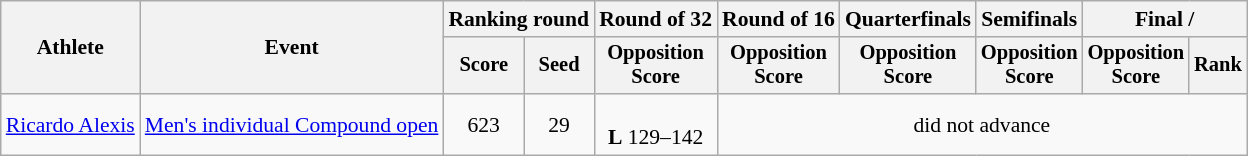<table class="wikitable" style="font-size:90%">
<tr>
<th rowspan=2>Athlete</th>
<th rowspan=2>Event</th>
<th colspan="2">Ranking round</th>
<th>Round of 32</th>
<th>Round of 16</th>
<th>Quarterfinals</th>
<th>Semifinals</th>
<th colspan="2">Final / </th>
</tr>
<tr style="font-size:95%">
<th>Score</th>
<th>Seed</th>
<th>Opposition<br>Score</th>
<th>Opposition<br>Score</th>
<th>Opposition<br>Score</th>
<th>Opposition<br>Score</th>
<th>Opposition<br>Score</th>
<th>Rank</th>
</tr>
<tr align=center>
<td align=left><a href='#'>Ricardo Alexis</a></td>
<td align=left><a href='#'>Men's individual Compound open</a></td>
<td>623</td>
<td>29</td>
<td><br><strong>L</strong> 129–142</td>
<td colspan=5>did not advance</td>
</tr>
</table>
